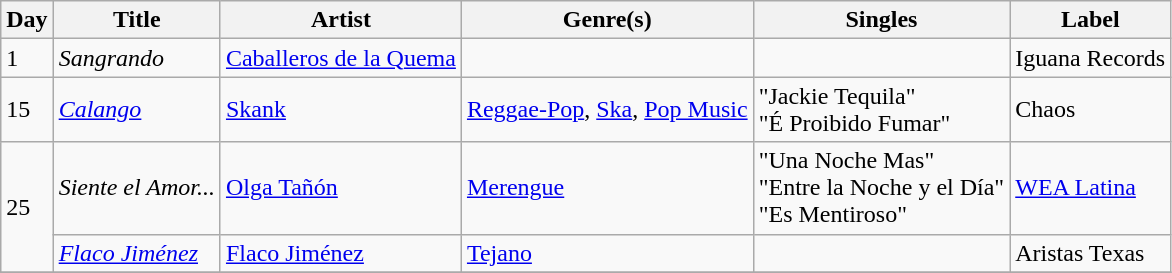<table class="wikitable sortable" style="text-align: left;">
<tr>
<th>Day</th>
<th>Title</th>
<th>Artist</th>
<th>Genre(s)</th>
<th>Singles</th>
<th>Label</th>
</tr>
<tr>
<td>1</td>
<td><em>Sangrando</em></td>
<td><a href='#'>Caballeros de la Quema</a></td>
<td></td>
<td></td>
<td>Iguana Records</td>
</tr>
<tr>
<td>15</td>
<td><em><a href='#'>Calango</a></em></td>
<td><a href='#'>Skank</a></td>
<td><a href='#'>Reggae-Pop</a>, <a href='#'>Ska</a>, <a href='#'>Pop Music</a></td>
<td>"Jackie Tequila"<br>"É Proibido Fumar"</td>
<td>Chaos</td>
</tr>
<tr>
<td rowspan="2">25</td>
<td><em>Siente el Amor...</em></td>
<td><a href='#'>Olga Tañón</a></td>
<td><a href='#'>Merengue</a></td>
<td>"Una Noche Mas"<br>"Entre la Noche y el Día"<br>"Es Mentiroso"</td>
<td><a href='#'>WEA Latina</a></td>
</tr>
<tr>
<td><em><a href='#'>Flaco Jiménez</a></em></td>
<td><a href='#'>Flaco Jiménez</a></td>
<td><a href='#'>Tejano</a></td>
<td></td>
<td>Aristas Texas</td>
</tr>
<tr>
</tr>
</table>
